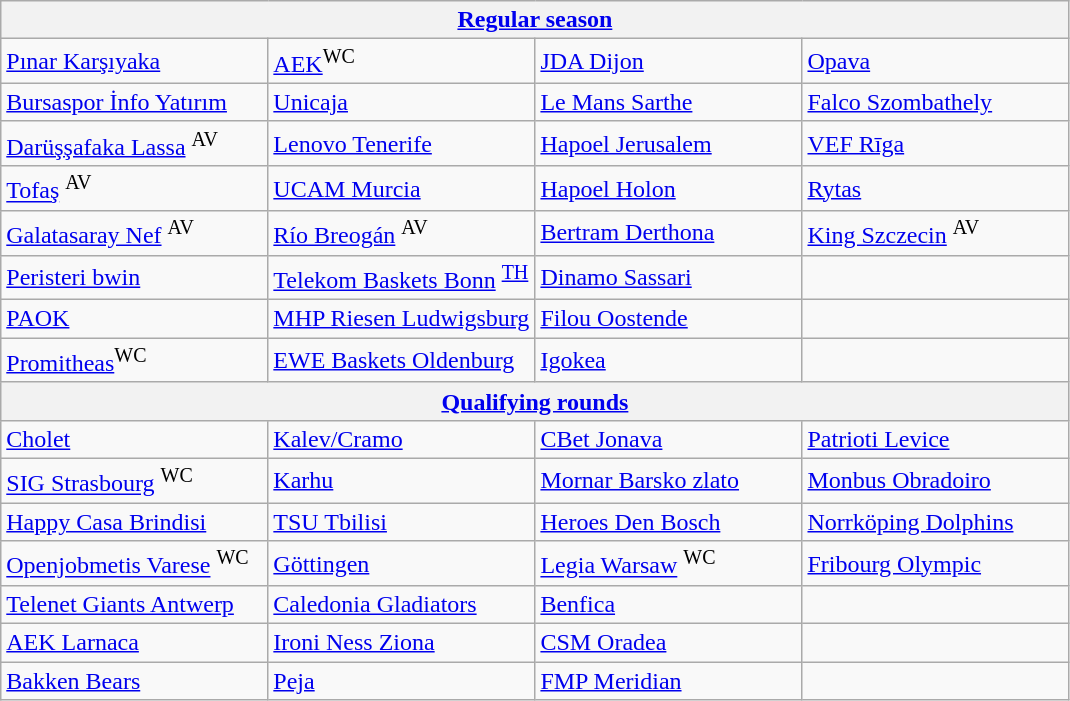<table class="wikitable" style="table-layout:fixed">
<tr>
<th colspan="4"><a href='#'>Regular season</a></th>
</tr>
<tr>
<td style="width:25%;"> <a href='#'>Pınar Karşıyaka</a> </td>
<td style="width:25%;"> <a href='#'>AEK</a><sup>WC</sup></td>
<td style="width:25%;"> <a href='#'>JDA Dijon</a> </td>
<td style="width:25%;"> <a href='#'>Opava</a> </td>
</tr>
<tr>
<td> <a href='#'>Bursaspor İnfo Yatırım</a> </td>
<td> <a href='#'>Unicaja</a> </td>
<td> <a href='#'>Le Mans Sarthe</a> </td>
<td> <a href='#'>Falco Szombathely</a> </td>
</tr>
<tr>
<td> <a href='#'>Darüşşafaka Lassa</a> <sup>AV</sup></td>
<td> <a href='#'>Lenovo Tenerife</a> </td>
<td> <a href='#'>Hapoel Jerusalem</a> </td>
<td> <a href='#'>VEF Rīga</a> </td>
</tr>
<tr>
<td> <a href='#'>Tofaş</a> <sup>AV</sup></td>
<td> <a href='#'>UCAM Murcia</a> </td>
<td> <a href='#'>Hapoel Holon</a> </td>
<td> <a href='#'>Rytas</a> </td>
</tr>
<tr>
<td> <a href='#'>Galatasaray Nef</a> <sup>AV</sup></td>
<td> <a href='#'>Río Breogán</a> <sup>AV</sup></td>
<td> <a href='#'>Bertram Derthona</a> </td>
<td> <a href='#'>King Szczecin</a> <sup>AV</sup></td>
</tr>
<tr>
<td> <a href='#'>Peristeri bwin</a> </td>
<td> <a href='#'>Telekom Baskets Bonn</a> <sup><a href='#'>TH</a></sup></td>
<td> <a href='#'>Dinamo Sassari</a> </td>
<td></td>
</tr>
<tr>
<td> <a href='#'>PAOK</a></td>
<td> <a href='#'>MHP Riesen Ludwigsburg</a> </td>
<td> <a href='#'>Filou Oostende</a> </td>
<td></td>
</tr>
<tr>
<td> <a href='#'>Promitheas</a><sup>WC</sup></td>
<td> <a href='#'>EWE Baskets Oldenburg</a> </td>
<td> <a href='#'>Igokea</a> </td>
<td></td>
</tr>
<tr>
<th colspan="4"><a href='#'>Qualifying rounds</a></th>
</tr>
<tr>
<td> <a href='#'>Cholet</a> </td>
<td> <a href='#'>Kalev/Cramo</a> </td>
<td> <a href='#'>CBet Jonava</a> </td>
<td> <a href='#'>Patrioti Levice</a> </td>
</tr>
<tr>
<td> <a href='#'>SIG Strasbourg</a> <sup>WC</sup></td>
<td> <a href='#'>Karhu</a> </td>
<td> <a href='#'>Mornar Barsko zlato</a> </td>
<td> <a href='#'>Monbus Obradoiro</a> </td>
</tr>
<tr>
<td> <a href='#'>Happy Casa Brindisi</a> </td>
<td> <a href='#'>TSU Tbilisi</a> </td>
<td> <a href='#'>Heroes Den Bosch</a> </td>
<td> <a href='#'>Norrköping Dolphins</a> </td>
</tr>
<tr>
<td> <a href='#'>Openjobmetis Varese</a> <sup>WC</sup></td>
<td> <a href='#'>Göttingen</a> </td>
<td> <a href='#'>Legia Warsaw</a> <sup>WC</sup></td>
<td> <a href='#'>Fribourg Olympic</a> </td>
</tr>
<tr>
<td> <a href='#'>Telenet Giants Antwerp</a> </td>
<td> <a href='#'>Caledonia Gladiators</a> </td>
<td> <a href='#'>Benfica</a> </td>
<td></td>
</tr>
<tr>
<td> <a href='#'>AEK Larnaca</a> </td>
<td> <a href='#'>Ironi Ness Ziona</a> </td>
<td> <a href='#'>CSM Oradea</a> </td>
<td></td>
</tr>
<tr>
<td> <a href='#'>Bakken Bears</a> </td>
<td> <a href='#'>Peja</a> </td>
<td> <a href='#'>FMP Meridian</a> </td>
<td></td>
</tr>
</table>
